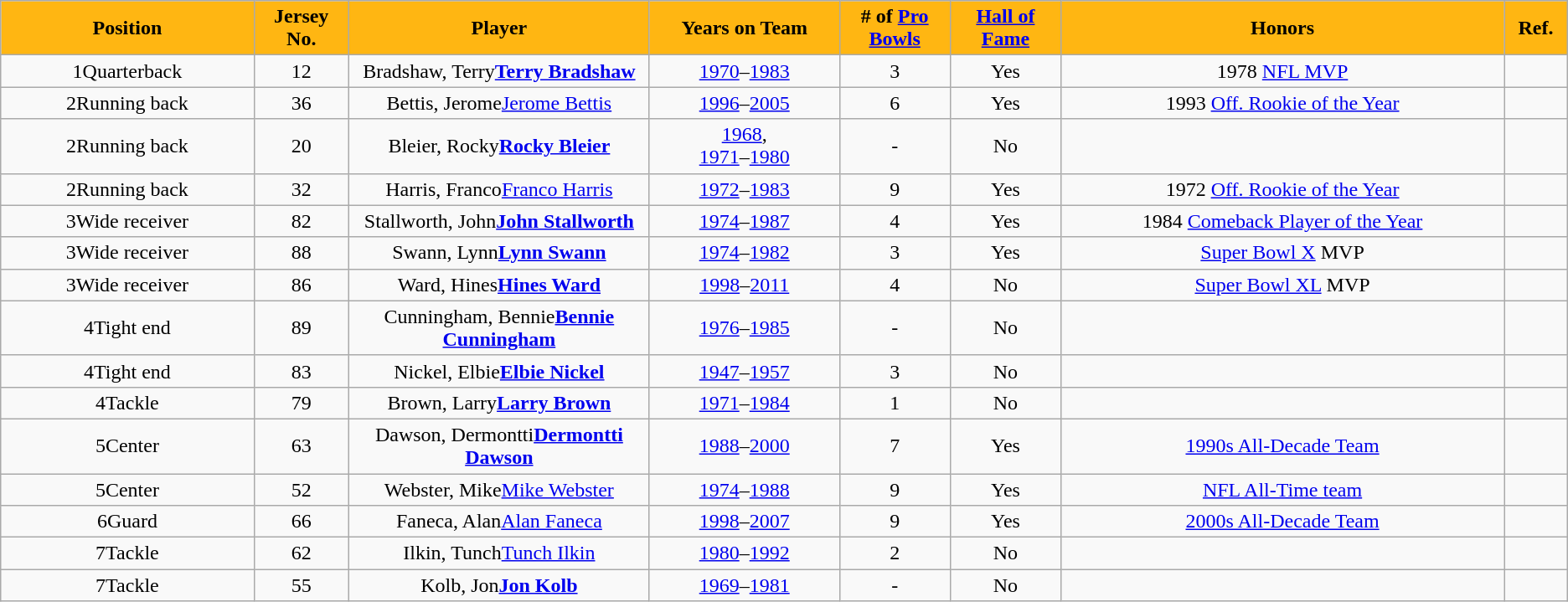<table class="wikitable sortable" style="text-align:center">
<tr>
<th style="background:#FFB612; color:#000000;" width=16%>Position</th>
<th style="background:#FFB612; color:#000000;" width=6%>Jersey No.</th>
<th style="background:#FFB612; color:#000000;" width=19%>Player</th>
<th style="background:#FFB612; color:#000000;" width=12%>Years on Team</th>
<th style="background:#FFB612; color:#000000;" width=7%># of <a href='#'>Pro Bowls</a></th>
<th style="background:#FFB612; color:#000000;" width=7%><a href='#'>Hall of Fame</a></th>
<th style="background:#FFB612; color:#000000;" width=28%>Honors</th>
<th style="background:#FFB612; color:#000000;" width=4% class="unsortable">Ref.</th>
</tr>
<tr>
<td align=center><span>1</span>Quarterback</td>
<td align=center>12</td>
<td><span>Bradshaw, Terry</span><strong><a href='#'>Terry Bradshaw</a></strong></td>
<td align=center><a href='#'>1970</a>–<a href='#'>1983</a></td>
<td align=center>3</td>
<td align=center>Yes</td>
<td>1978 <a href='#'>NFL MVP</a></td>
<td align=center></td>
</tr>
<tr>
<td align=center><span>2</span>Running back</td>
<td align=center>36</td>
<td><span>Bettis, Jerome</span><a href='#'>Jerome Bettis</a></td>
<td align=center><a href='#'>1996</a>–<a href='#'>2005</a></td>
<td align=center>6</td>
<td align=center>Yes</td>
<td>1993 <a href='#'>Off. Rookie of the Year</a></td>
<td align=center></td>
</tr>
<tr>
<td align=center><span>2</span>Running back</td>
<td align=center>20</td>
<td><span>Bleier, Rocky</span><strong><a href='#'>Rocky Bleier</a></strong></td>
<td align=center><a href='#'>1968</a>,<br><a href='#'>1971</a>–<a href='#'>1980</a></td>
<td align=center>-</td>
<td align=center>No</td>
<td></td>
<td align=center></td>
</tr>
<tr>
<td align=center><span>2</span>Running back</td>
<td align=center>32</td>
<td><span>Harris, Franco</span><a href='#'>Franco Harris</a></td>
<td align=center><a href='#'>1972</a>–<a href='#'>1983</a></td>
<td align=center>9</td>
<td align=center>Yes</td>
<td>1972 <a href='#'>Off. Rookie of the Year</a></td>
<td align=center></td>
</tr>
<tr>
<td align=center><span>3</span>Wide receiver</td>
<td align=center>82</td>
<td><span>Stallworth, John</span><strong><a href='#'>John Stallworth</a></strong></td>
<td align=center><a href='#'>1974</a>–<a href='#'>1987</a></td>
<td align=center>4</td>
<td align=center>Yes</td>
<td>1984 <a href='#'>Comeback Player of the Year</a></td>
<td align=center></td>
</tr>
<tr>
<td align=center><span>3</span>Wide receiver</td>
<td align=center>88</td>
<td><span>Swann, Lynn</span><strong><a href='#'>Lynn Swann</a></strong></td>
<td align=center><a href='#'>1974</a>–<a href='#'>1982</a></td>
<td align=center>3</td>
<td align=center>Yes</td>
<td><a href='#'>Super Bowl X</a>  MVP</td>
<td align=center></td>
</tr>
<tr>
<td align=center><span>3</span>Wide receiver</td>
<td align=center>86</td>
<td><span>Ward, Hines</span><strong><a href='#'>Hines Ward</a></strong></td>
<td align=center><a href='#'>1998</a>–<a href='#'>2011</a></td>
<td align=center>4</td>
<td align=center>No</td>
<td><a href='#'>Super Bowl XL</a> MVP</td>
<td align=center></td>
</tr>
<tr>
<td align=center><span>4</span>Tight end</td>
<td align=center>89</td>
<td><span>Cunningham, Bennie</span><strong><a href='#'>Bennie Cunningham</a></strong></td>
<td align=center><a href='#'>1976</a>–<a href='#'>1985</a></td>
<td align=center>-</td>
<td align=center>No</td>
<td></td>
<td align=center></td>
</tr>
<tr>
<td align=center><span>4</span>Tight end</td>
<td align=center>83</td>
<td><span>Nickel, Elbie</span><strong><a href='#'>Elbie Nickel</a></strong></td>
<td align=center><a href='#'>1947</a>–<a href='#'>1957</a></td>
<td align=center>3</td>
<td align=center>No</td>
<td></td>
<td align=center></td>
</tr>
<tr>
<td align=center><span>4</span>Tackle</td>
<td align=center>79</td>
<td><span>Brown, Larry</span><strong><a href='#'>Larry Brown</a></strong></td>
<td align=center><a href='#'>1971</a>–<a href='#'>1984</a></td>
<td align=center>1</td>
<td align=center>No</td>
<td></td>
<td align=center></td>
</tr>
<tr>
<td align=center><span>5</span>Center</td>
<td align=center>63</td>
<td><span>Dawson, Dermontti</span><strong><a href='#'>Dermontti Dawson</a></strong></td>
<td align=center><a href='#'>1988</a>–<a href='#'>2000</a></td>
<td align=center>7</td>
<td align=center>Yes</td>
<td><a href='#'>1990s All-Decade Team</a></td>
<td align=center></td>
</tr>
<tr>
<td align=center><span>5</span>Center</td>
<td align=center>52</td>
<td><span>Webster, Mike</span><a href='#'>Mike Webster</a></td>
<td align=center><a href='#'>1974</a>–<a href='#'>1988</a></td>
<td align=center>9</td>
<td align=center>Yes</td>
<td><a href='#'>NFL All-Time team</a></td>
<td align=center></td>
</tr>
<tr>
<td align=center><span>6</span>Guard</td>
<td align=center>66</td>
<td><span>Faneca, Alan</span><a href='#'>Alan Faneca</a></td>
<td align=center><a href='#'>1998</a>–<a href='#'>2007</a></td>
<td align=center>9</td>
<td align=center>Yes</td>
<td><a href='#'>2000s  All-Decade Team</a></td>
<td align=center></td>
</tr>
<tr>
<td align=center><span>7</span>Tackle</td>
<td align=center>62</td>
<td><span>Ilkin, Tunch</span><a href='#'>Tunch Ilkin</a></td>
<td align=center><a href='#'>1980</a>–<a href='#'>1992</a></td>
<td align=center>2</td>
<td align=center>No</td>
<td></td>
<td align=center></td>
</tr>
<tr>
<td align=center><span>7</span>Tackle</td>
<td align=center>55</td>
<td><span>Kolb, Jon</span><strong><a href='#'>Jon Kolb</a></strong></td>
<td align=center><a href='#'>1969</a>–<a href='#'>1981</a></td>
<td align=center>-</td>
<td align=center>No</td>
<td></td>
<td align=center></td>
</tr>
</table>
